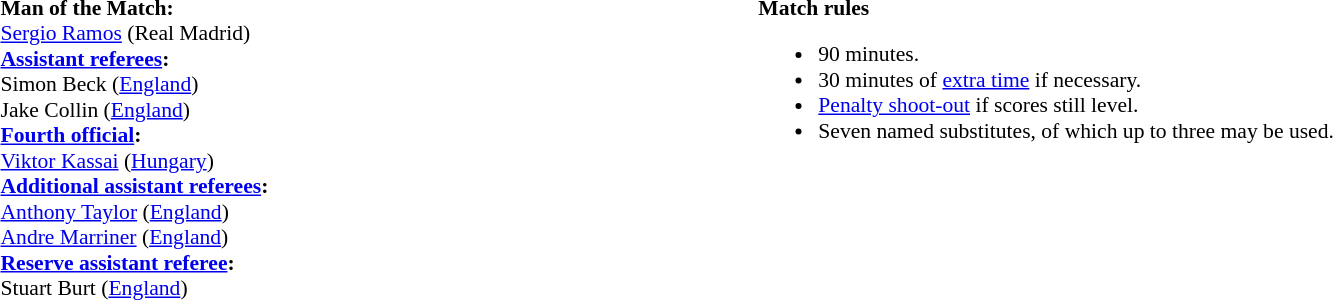<table width=100% style="font-size:90%">
<tr>
<td><br><strong>Man of the Match:</strong>
<br><a href='#'>Sergio Ramos</a> (Real Madrid)<br><strong><a href='#'>Assistant referees</a>:</strong>
<br>Simon Beck (<a href='#'>England</a>)
<br>Jake Collin (<a href='#'>England</a>)
<br><strong><a href='#'>Fourth official</a>:</strong>
<br><a href='#'>Viktor Kassai</a> (<a href='#'>Hungary</a>)
<br><strong><a href='#'>Additional assistant referees</a>:</strong>
<br><a href='#'>Anthony Taylor</a> (<a href='#'>England</a>)
<br><a href='#'>Andre Marriner</a> (<a href='#'>England</a>)
<br><strong><a href='#'>Reserve assistant referee</a>:</strong>
<br>Stuart Burt (<a href='#'>England</a>)</td>
<td style="width:60%; vertical-align:top;"><br><strong>Match rules</strong><ul><li>90 minutes.</li><li>30 minutes of <a href='#'>extra time</a> if necessary.</li><li><a href='#'>Penalty shoot-out</a> if scores still level.</li><li>Seven named substitutes, of which up to three may be used.</li></ul></td>
</tr>
</table>
